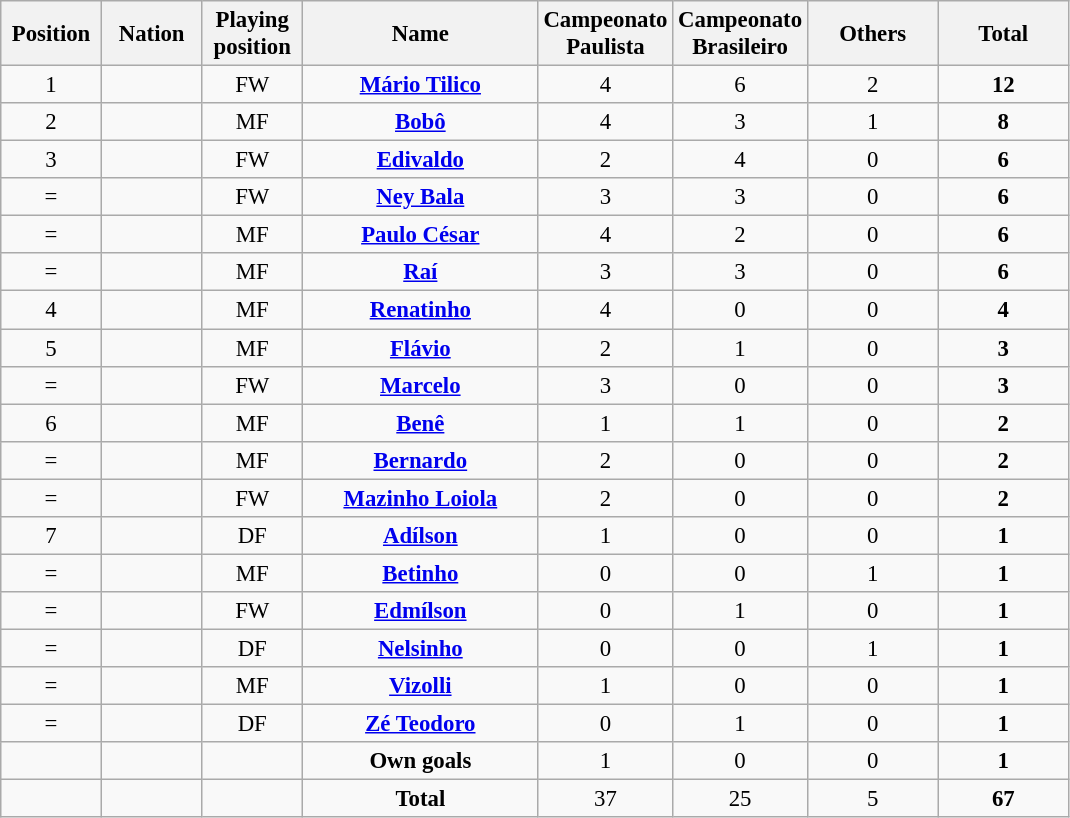<table class="wikitable" style="font-size: 95%; text-align: center;">
<tr>
<th width=60>Position</th>
<th width=60>Nation</th>
<th width=60>Playing position</th>
<th width=150>Name</th>
<th width=80>Campeonato Paulista</th>
<th width=80>Campeonato Brasileiro</th>
<th width=80>Others</th>
<th width=80>Total</th>
</tr>
<tr>
<td>1</td>
<td></td>
<td>FW</td>
<td><strong><a href='#'>Mário Tilico</a></strong></td>
<td>4</td>
<td>6</td>
<td>2</td>
<td><strong>12</strong></td>
</tr>
<tr>
<td>2</td>
<td></td>
<td>MF</td>
<td><strong><a href='#'>Bobô</a></strong></td>
<td>4</td>
<td>3</td>
<td>1</td>
<td><strong>8</strong></td>
</tr>
<tr>
<td>3</td>
<td></td>
<td>FW</td>
<td><strong><a href='#'>Edivaldo</a></strong></td>
<td>2</td>
<td>4</td>
<td>0</td>
<td><strong>6</strong></td>
</tr>
<tr>
<td>=</td>
<td></td>
<td>FW</td>
<td><strong><a href='#'>Ney Bala</a></strong></td>
<td>3</td>
<td>3</td>
<td>0</td>
<td><strong>6</strong></td>
</tr>
<tr>
<td>=</td>
<td></td>
<td>MF</td>
<td><strong><a href='#'>Paulo César</a></strong></td>
<td>4</td>
<td>2</td>
<td>0</td>
<td><strong>6</strong></td>
</tr>
<tr>
<td>=</td>
<td></td>
<td>MF</td>
<td><strong><a href='#'>Raí</a></strong></td>
<td>3</td>
<td>3</td>
<td>0</td>
<td><strong>6</strong></td>
</tr>
<tr>
<td>4</td>
<td></td>
<td>MF</td>
<td><strong><a href='#'>Renatinho</a></strong></td>
<td>4</td>
<td>0</td>
<td>0</td>
<td><strong>4</strong></td>
</tr>
<tr>
<td>5</td>
<td></td>
<td>MF</td>
<td><strong><a href='#'>Flávio</a></strong></td>
<td>2</td>
<td>1</td>
<td>0</td>
<td><strong>3</strong></td>
</tr>
<tr>
<td>=</td>
<td></td>
<td>FW</td>
<td><strong><a href='#'>Marcelo</a></strong></td>
<td>3</td>
<td>0</td>
<td>0</td>
<td><strong>3</strong></td>
</tr>
<tr>
<td>6</td>
<td></td>
<td>MF</td>
<td><strong><a href='#'>Benê</a></strong></td>
<td>1</td>
<td>1</td>
<td>0</td>
<td><strong>2</strong></td>
</tr>
<tr>
<td>=</td>
<td></td>
<td>MF</td>
<td><strong><a href='#'>Bernardo</a></strong></td>
<td>2</td>
<td>0</td>
<td>0</td>
<td><strong>2</strong></td>
</tr>
<tr>
<td>=</td>
<td></td>
<td>FW</td>
<td><strong><a href='#'>Mazinho Loiola</a></strong></td>
<td>2</td>
<td>0</td>
<td>0</td>
<td><strong>2</strong></td>
</tr>
<tr>
<td>7</td>
<td></td>
<td>DF</td>
<td><strong><a href='#'>Adílson</a></strong></td>
<td>1</td>
<td>0</td>
<td>0</td>
<td><strong>1</strong></td>
</tr>
<tr>
<td>=</td>
<td></td>
<td>MF</td>
<td><strong><a href='#'>Betinho</a></strong></td>
<td>0</td>
<td>0</td>
<td>1</td>
<td><strong>1</strong></td>
</tr>
<tr>
<td>=</td>
<td></td>
<td>FW</td>
<td><strong><a href='#'>Edmílson</a></strong></td>
<td>0</td>
<td>1</td>
<td>0</td>
<td><strong>1</strong></td>
</tr>
<tr>
<td>=</td>
<td></td>
<td>DF</td>
<td><strong><a href='#'>Nelsinho</a></strong></td>
<td>0</td>
<td>0</td>
<td>1</td>
<td><strong>1</strong></td>
</tr>
<tr>
<td>=</td>
<td></td>
<td>MF</td>
<td><strong><a href='#'>Vizolli</a></strong></td>
<td>1</td>
<td>0</td>
<td>0</td>
<td><strong>1</strong></td>
</tr>
<tr>
<td>=</td>
<td></td>
<td>DF</td>
<td><strong><a href='#'>Zé Teodoro</a></strong></td>
<td>0</td>
<td>1</td>
<td>0</td>
<td><strong>1</strong></td>
</tr>
<tr>
<td></td>
<td></td>
<td></td>
<td><strong>Own goals</strong></td>
<td>1</td>
<td>0</td>
<td>0</td>
<td><strong>1</strong></td>
</tr>
<tr>
<td></td>
<td></td>
<td></td>
<td><strong>Total</strong></td>
<td>37</td>
<td>25</td>
<td>5</td>
<td><strong>67</strong></td>
</tr>
</table>
